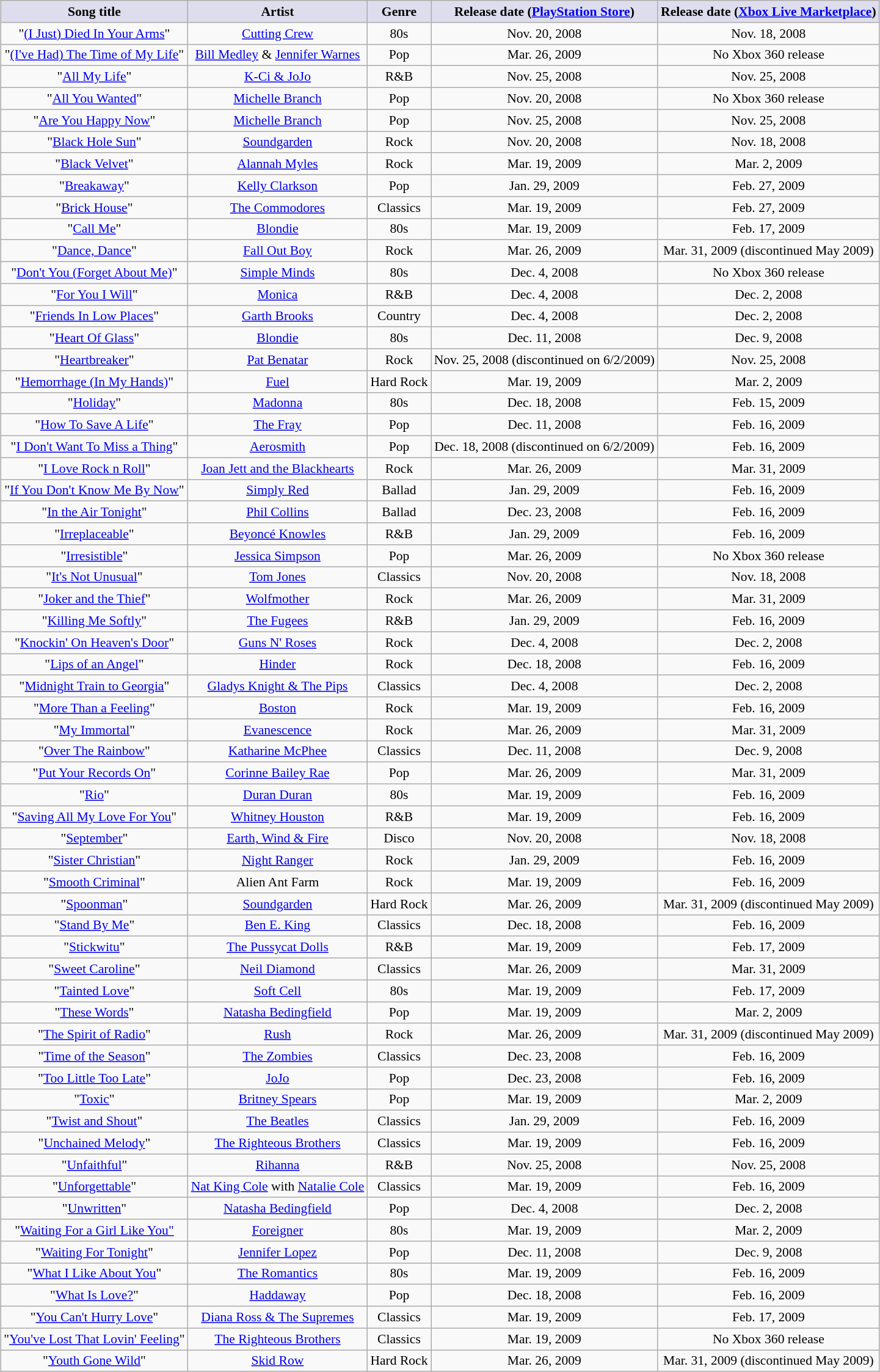<table class="wikitable sortable" style="font-size:90%; text-align:center;  margin: 5px;">
<tr>
<th style="background:#dde;">Song title</th>
<th style="background:#dde;">Artist</th>
<th style="background:#dde;">Genre</th>
<th style="background:#dde;">Release date (<a href='#'>PlayStation Store</a>)</th>
<th style="background:#dde;">Release date (<a href='#'>Xbox Live Marketplace</a>)</th>
</tr>
<tr>
<td>"<a href='#'>(I Just) Died In Your Arms</a>"</td>
<td><a href='#'>Cutting Crew</a></td>
<td>80s</td>
<td>Nov. 20, 2008</td>
<td>Nov. 18, 2008</td>
</tr>
<tr>
<td>"<a href='#'>(I've Had) The Time of My Life</a>"</td>
<td><a href='#'>Bill Medley</a> & <a href='#'>Jennifer Warnes</a></td>
<td>Pop</td>
<td>Mar. 26, 2009</td>
<td>No Xbox 360 release</td>
</tr>
<tr>
<td>"<a href='#'>All My Life</a>"</td>
<td><a href='#'>K-Ci & JoJo</a></td>
<td>R&B</td>
<td>Nov. 25, 2008</td>
<td>Nov. 25, 2008</td>
</tr>
<tr>
<td>"<a href='#'>All You Wanted</a>"</td>
<td><a href='#'>Michelle Branch</a></td>
<td>Pop</td>
<td>Nov. 20, 2008</td>
<td>No Xbox 360 release</td>
</tr>
<tr>
<td>"<a href='#'>Are You Happy Now</a>"</td>
<td><a href='#'>Michelle Branch</a></td>
<td>Pop</td>
<td>Nov. 25, 2008</td>
<td>Nov. 25, 2008</td>
</tr>
<tr>
<td>"<a href='#'>Black Hole Sun</a>"</td>
<td><a href='#'>Soundgarden</a></td>
<td>Rock</td>
<td>Nov. 20, 2008</td>
<td>Nov. 18, 2008</td>
</tr>
<tr>
<td>"<a href='#'>Black Velvet</a>"</td>
<td><a href='#'>Alannah Myles</a></td>
<td>Rock</td>
<td>Mar. 19, 2009</td>
<td>Mar. 2, 2009</td>
</tr>
<tr>
<td>"<a href='#'>Breakaway</a>"</td>
<td><a href='#'>Kelly Clarkson</a></td>
<td>Pop</td>
<td>Jan. 29, 2009</td>
<td>Feb. 27, 2009</td>
</tr>
<tr>
<td>"<a href='#'>Brick House</a>"</td>
<td><a href='#'>The Commodores</a></td>
<td>Classics</td>
<td>Mar. 19, 2009</td>
<td>Feb. 27, 2009</td>
</tr>
<tr>
<td>"<a href='#'>Call Me</a>"</td>
<td><a href='#'>Blondie</a></td>
<td>80s</td>
<td>Mar. 19, 2009</td>
<td>Feb. 17, 2009</td>
</tr>
<tr>
<td>"<a href='#'>Dance, Dance</a>"</td>
<td><a href='#'>Fall Out Boy</a></td>
<td>Rock</td>
<td>Mar. 26, 2009</td>
<td>Mar. 31, 2009 (discontinued May 2009)</td>
</tr>
<tr>
<td>"<a href='#'>Don't You (Forget About Me)</a>"</td>
<td><a href='#'>Simple Minds</a></td>
<td>80s</td>
<td>Dec. 4, 2008</td>
<td>No Xbox 360 release</td>
</tr>
<tr>
<td>"<a href='#'>For You I Will</a>"</td>
<td><a href='#'>Monica</a></td>
<td>R&B</td>
<td>Dec. 4, 2008</td>
<td>Dec. 2, 2008</td>
</tr>
<tr>
<td>"<a href='#'>Friends In Low Places</a>"</td>
<td><a href='#'>Garth Brooks</a></td>
<td>Country</td>
<td>Dec. 4, 2008</td>
<td>Dec. 2, 2008</td>
</tr>
<tr>
<td>"<a href='#'>Heart Of Glass</a>"</td>
<td><a href='#'>Blondie</a></td>
<td>80s</td>
<td>Dec. 11, 2008</td>
<td>Dec. 9, 2008</td>
</tr>
<tr>
<td>"<a href='#'>Heartbreaker</a>"</td>
<td><a href='#'>Pat Benatar</a></td>
<td>Rock</td>
<td>Nov. 25, 2008 (discontinued on 6/2/2009)</td>
<td>Nov. 25, 2008</td>
</tr>
<tr>
<td>"<a href='#'>Hemorrhage (In My Hands)</a>"</td>
<td><a href='#'>Fuel</a></td>
<td>Hard Rock</td>
<td>Mar. 19, 2009</td>
<td>Mar. 2, 2009</td>
</tr>
<tr>
<td>"<a href='#'>Holiday</a>"</td>
<td><a href='#'>Madonna</a></td>
<td>80s</td>
<td>Dec. 18, 2008</td>
<td>Feb. 15, 2009</td>
</tr>
<tr>
<td>"<a href='#'>How To Save A Life</a>"</td>
<td><a href='#'>The Fray</a></td>
<td>Pop</td>
<td>Dec. 11, 2008</td>
<td>Feb. 16, 2009</td>
</tr>
<tr>
<td>"<a href='#'>I Don't Want To Miss a Thing</a>"</td>
<td><a href='#'>Aerosmith</a></td>
<td>Pop</td>
<td>Dec. 18, 2008 (discontinued on 6/2/2009)</td>
<td>Feb. 16, 2009</td>
</tr>
<tr>
<td>"<a href='#'>I Love Rock n Roll</a>"</td>
<td><a href='#'>Joan Jett and the Blackhearts</a></td>
<td>Rock</td>
<td>Mar. 26, 2009</td>
<td>Mar. 31, 2009</td>
</tr>
<tr>
<td>"<a href='#'>If You Don't Know Me By Now</a>"</td>
<td><a href='#'>Simply Red</a></td>
<td>Ballad</td>
<td>Jan. 29, 2009</td>
<td>Feb. 16, 2009</td>
</tr>
<tr>
<td>"<a href='#'>In the Air Tonight</a>"</td>
<td><a href='#'>Phil Collins</a></td>
<td>Ballad</td>
<td>Dec. 23, 2008</td>
<td>Feb. 16, 2009</td>
</tr>
<tr>
<td>"<a href='#'>Irreplaceable</a>"</td>
<td><a href='#'>Beyoncé Knowles</a></td>
<td>R&B</td>
<td>Jan. 29, 2009</td>
<td>Feb. 16, 2009</td>
</tr>
<tr>
<td>"<a href='#'>Irresistible</a>"</td>
<td><a href='#'>Jessica Simpson</a></td>
<td>Pop</td>
<td>Mar. 26, 2009</td>
<td>No Xbox 360 release</td>
</tr>
<tr>
<td>"<a href='#'>It's Not Unusual</a>"</td>
<td><a href='#'>Tom Jones</a></td>
<td>Classics</td>
<td>Nov. 20, 2008</td>
<td>Nov. 18, 2008</td>
</tr>
<tr>
<td>"<a href='#'>Joker and the Thief</a>"</td>
<td><a href='#'>Wolfmother</a></td>
<td>Rock</td>
<td>Mar. 26, 2009</td>
<td>Mar. 31, 2009</td>
</tr>
<tr>
<td>"<a href='#'>Killing Me Softly</a>"</td>
<td><a href='#'>The Fugees</a></td>
<td>R&B</td>
<td>Jan. 29, 2009</td>
<td>Feb. 16, 2009</td>
</tr>
<tr>
<td>"<a href='#'>Knockin' On Heaven's Door</a>"</td>
<td><a href='#'>Guns N' Roses</a></td>
<td>Rock</td>
<td>Dec. 4, 2008</td>
<td>Dec. 2, 2008</td>
</tr>
<tr>
<td>"<a href='#'>Lips of an Angel</a>"</td>
<td><a href='#'>Hinder</a></td>
<td>Rock</td>
<td>Dec. 18, 2008</td>
<td>Feb. 16, 2009</td>
</tr>
<tr>
<td>"<a href='#'>Midnight Train to Georgia</a>"</td>
<td><a href='#'>Gladys Knight & The Pips</a></td>
<td>Classics</td>
<td>Dec. 4, 2008</td>
<td>Dec. 2, 2008</td>
</tr>
<tr>
<td>"<a href='#'>More Than a Feeling</a>"</td>
<td><a href='#'>Boston</a></td>
<td>Rock</td>
<td>Mar. 19, 2009</td>
<td>Feb. 16, 2009</td>
</tr>
<tr>
<td>"<a href='#'>My Immortal</a>"</td>
<td><a href='#'>Evanescence</a></td>
<td>Rock</td>
<td>Mar. 26, 2009</td>
<td>Mar. 31, 2009</td>
</tr>
<tr>
<td>"<a href='#'>Over The Rainbow</a>"</td>
<td><a href='#'>Katharine McPhee</a></td>
<td>Classics</td>
<td>Dec. 11, 2008</td>
<td>Dec. 9, 2008</td>
</tr>
<tr>
<td>"<a href='#'>Put Your Records On</a>"</td>
<td><a href='#'>Corinne Bailey Rae</a></td>
<td>Pop</td>
<td>Mar. 26, 2009</td>
<td>Mar. 31, 2009</td>
</tr>
<tr>
<td>"<a href='#'>Rio</a>"</td>
<td><a href='#'>Duran Duran</a></td>
<td>80s</td>
<td>Mar. 19, 2009</td>
<td>Feb. 16, 2009</td>
</tr>
<tr>
<td>"<a href='#'>Saving All My Love For You</a>"</td>
<td><a href='#'>Whitney Houston</a></td>
<td>R&B</td>
<td>Mar. 19, 2009</td>
<td>Feb. 16, 2009</td>
</tr>
<tr>
<td>"<a href='#'>September</a>"</td>
<td><a href='#'>Earth, Wind & Fire</a></td>
<td>Disco</td>
<td>Nov. 20, 2008</td>
<td>Nov. 18, 2008</td>
</tr>
<tr>
<td>"<a href='#'>Sister Christian</a>"</td>
<td><a href='#'>Night Ranger</a></td>
<td>Rock</td>
<td>Jan. 29, 2009</td>
<td>Feb. 16, 2009</td>
</tr>
<tr>
<td>"<a href='#'>Smooth Criminal</a>"</td>
<td>Alien Ant Farm</td>
<td>Rock</td>
<td>Mar. 19, 2009</td>
<td>Feb. 16, 2009</td>
</tr>
<tr>
<td>"<a href='#'>Spoonman</a>"</td>
<td><a href='#'>Soundgarden</a></td>
<td>Hard Rock</td>
<td>Mar. 26, 2009</td>
<td>Mar. 31, 2009 (discontinued May 2009)</td>
</tr>
<tr>
<td>"<a href='#'>Stand By Me</a>"</td>
<td><a href='#'>Ben E. King</a></td>
<td>Classics</td>
<td>Dec. 18, 2008</td>
<td>Feb. 16, 2009</td>
</tr>
<tr>
<td>"<a href='#'>Stickwitu</a>"</td>
<td><a href='#'>The Pussycat Dolls</a></td>
<td>R&B</td>
<td>Mar. 19, 2009</td>
<td>Feb. 17, 2009</td>
</tr>
<tr>
<td>"<a href='#'>Sweet Caroline</a>"</td>
<td><a href='#'>Neil Diamond</a></td>
<td>Classics</td>
<td>Mar. 26, 2009</td>
<td>Mar. 31, 2009</td>
</tr>
<tr>
<td>"<a href='#'>Tainted Love</a>"</td>
<td><a href='#'>Soft Cell</a></td>
<td>80s</td>
<td>Mar. 19, 2009</td>
<td>Feb. 17, 2009</td>
</tr>
<tr>
<td>"<a href='#'>These Words</a>"</td>
<td><a href='#'>Natasha Bedingfield</a></td>
<td>Pop</td>
<td>Mar. 19, 2009</td>
<td>Mar. 2, 2009</td>
</tr>
<tr>
<td>"<a href='#'>The Spirit of Radio</a>"</td>
<td><a href='#'>Rush</a></td>
<td>Rock</td>
<td>Mar. 26, 2009</td>
<td>Mar. 31, 2009 (discontinued May 2009)</td>
</tr>
<tr>
<td>"<a href='#'>Time of the Season</a>"</td>
<td><a href='#'>The Zombies</a></td>
<td>Classics</td>
<td>Dec. 23, 2008</td>
<td>Feb. 16, 2009</td>
</tr>
<tr>
<td>"<a href='#'>Too Little Too Late</a>"</td>
<td><a href='#'>JoJo</a></td>
<td>Pop</td>
<td>Dec. 23, 2008</td>
<td>Feb. 16, 2009</td>
</tr>
<tr>
<td>"<a href='#'>Toxic</a>"</td>
<td><a href='#'>Britney Spears</a></td>
<td>Pop</td>
<td>Mar. 19, 2009</td>
<td>Mar. 2, 2009</td>
</tr>
<tr>
<td>"<a href='#'>Twist and Shout</a>"</td>
<td><a href='#'>The Beatles</a></td>
<td>Classics</td>
<td>Jan. 29, 2009</td>
<td>Feb. 16, 2009</td>
</tr>
<tr>
<td>"<a href='#'>Unchained Melody</a>"</td>
<td><a href='#'>The Righteous Brothers</a></td>
<td>Classics</td>
<td>Mar. 19, 2009</td>
<td>Feb. 16, 2009</td>
</tr>
<tr>
<td>"<a href='#'>Unfaithful</a>"</td>
<td><a href='#'>Rihanna</a></td>
<td>R&B</td>
<td>Nov. 25, 2008</td>
<td>Nov. 25, 2008</td>
</tr>
<tr>
<td>"<a href='#'>Unforgettable</a>"</td>
<td><a href='#'>Nat King Cole</a> with <a href='#'>Natalie Cole</a></td>
<td>Classics</td>
<td>Mar. 19, 2009</td>
<td>Feb. 16, 2009</td>
</tr>
<tr>
<td>"<a href='#'>Unwritten</a>"</td>
<td><a href='#'>Natasha Bedingfield</a></td>
<td>Pop</td>
<td>Dec. 4, 2008</td>
<td>Dec. 2, 2008</td>
</tr>
<tr>
<td>"<a href='#'>Waiting For a Girl Like You"</a></td>
<td><a href='#'>Foreigner</a></td>
<td>80s</td>
<td>Mar. 19, 2009</td>
<td>Mar. 2, 2009</td>
</tr>
<tr>
<td>"<a href='#'>Waiting For Tonight</a>"</td>
<td><a href='#'>Jennifer Lopez</a></td>
<td>Pop</td>
<td>Dec. 11, 2008</td>
<td>Dec. 9, 2008</td>
</tr>
<tr>
<td>"<a href='#'>What I Like About You</a>"</td>
<td><a href='#'>The Romantics</a></td>
<td>80s</td>
<td>Mar. 19, 2009</td>
<td>Feb. 16, 2009</td>
</tr>
<tr>
<td>"<a href='#'>What Is Love?</a>"</td>
<td><a href='#'>Haddaway</a></td>
<td>Pop</td>
<td>Dec. 18, 2008</td>
<td>Feb. 16, 2009</td>
</tr>
<tr>
<td>"<a href='#'>You Can't Hurry Love</a>"</td>
<td><a href='#'>Diana Ross & The Supremes</a></td>
<td>Classics</td>
<td>Mar. 19, 2009</td>
<td>Feb. 17, 2009</td>
</tr>
<tr>
<td>"<a href='#'>You've Lost That Lovin' Feeling</a>"</td>
<td><a href='#'>The Righteous Brothers</a></td>
<td>Classics</td>
<td>Mar. 19, 2009</td>
<td>No Xbox 360 release</td>
</tr>
<tr>
<td>"<a href='#'>Youth Gone Wild</a>"</td>
<td><a href='#'>Skid Row</a></td>
<td>Hard Rock</td>
<td>Mar. 26, 2009</td>
<td>Mar. 31, 2009 (discontinued May 2009)</td>
</tr>
</table>
